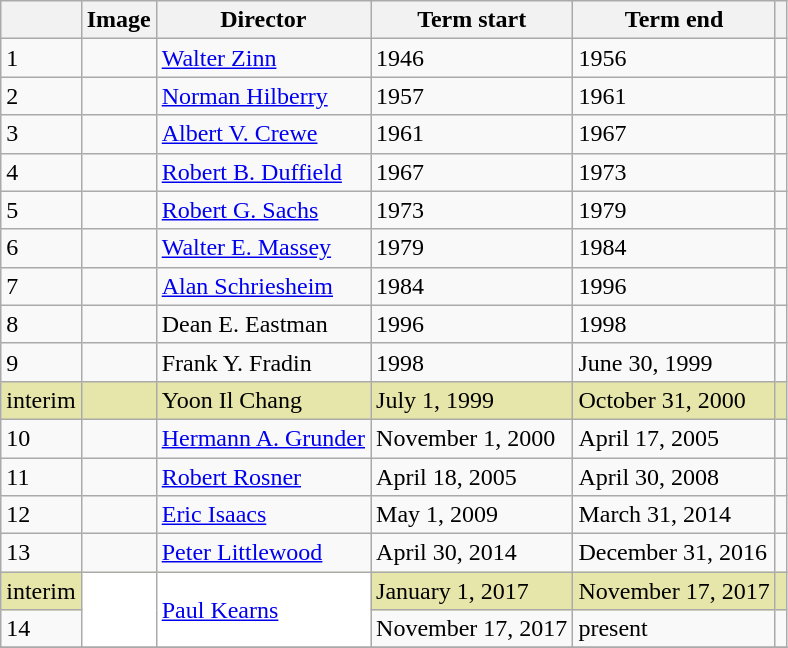<table class="wikitable">
<tr>
<th></th>
<th>Image</th>
<th>Director</th>
<th>Term start</th>
<th>Term end</th>
<th></th>
</tr>
<tr>
<td>1</td>
<td></td>
<td><a href='#'>Walter Zinn</a></td>
<td>1946</td>
<td>1956</td>
<td></td>
</tr>
<tr>
<td>2</td>
<td></td>
<td><a href='#'>Norman Hilberry</a></td>
<td>1957</td>
<td>1961</td>
<td></td>
</tr>
<tr>
<td>3</td>
<td></td>
<td><a href='#'>Albert V. Crewe</a></td>
<td>1961</td>
<td>1967</td>
<td></td>
</tr>
<tr>
<td>4</td>
<td></td>
<td><a href='#'>Robert B. Duffield</a></td>
<td>1967</td>
<td>1973</td>
<td></td>
</tr>
<tr>
<td>5</td>
<td></td>
<td><a href='#'>Robert G. Sachs</a></td>
<td>1973</td>
<td>1979</td>
<td></td>
</tr>
<tr>
<td>6</td>
<td></td>
<td><a href='#'>Walter E. Massey</a></td>
<td>1979</td>
<td>1984</td>
<td></td>
</tr>
<tr>
<td>7</td>
<td></td>
<td><a href='#'>Alan Schriesheim</a></td>
<td>1984</td>
<td>1996</td>
<td></td>
</tr>
<tr>
<td>8</td>
<td></td>
<td>Dean E. Eastman</td>
<td>1996</td>
<td>1998</td>
<td></td>
</tr>
<tr>
<td>9</td>
<td></td>
<td>Frank Y. Fradin</td>
<td>1998</td>
<td>June 30, 1999</td>
<td></td>
</tr>
<tr bgcolor="#e6e6aa">
<td>interim</td>
<td></td>
<td>Yoon Il Chang</td>
<td>July 1, 1999</td>
<td>October 31, 2000</td>
<td></td>
</tr>
<tr>
<td>10</td>
<td></td>
<td><a href='#'>Hermann A. Grunder</a></td>
<td>November 1, 2000</td>
<td>April 17, 2005</td>
<td></td>
</tr>
<tr>
<td>11</td>
<td></td>
<td><a href='#'>Robert Rosner</a></td>
<td>April 18, 2005</td>
<td>April 30, 2008</td>
<td></td>
</tr>
<tr>
<td>12</td>
<td></td>
<td><a href='#'>Eric Isaacs</a></td>
<td>May 1, 2009</td>
<td>March 31, 2014</td>
<td></td>
</tr>
<tr>
<td>13</td>
<td></td>
<td><a href='#'>Peter Littlewood</a></td>
<td>April 30, 2014</td>
<td>December 31, 2016</td>
<td></td>
</tr>
<tr bgcolor="#e6e6aa">
<td>interim</td>
<td rowspan="2" bgcolor="#ffffff"></td>
<td rowspan="2" bgcolor="#ffffff"><a href='#'>Paul Kearns</a></td>
<td>January 1, 2017</td>
<td>November 17, 2017</td>
<td></td>
</tr>
<tr>
<td>14</td>
<td>November 17, 2017</td>
<td>present</td>
<td></td>
</tr>
<tr>
</tr>
</table>
